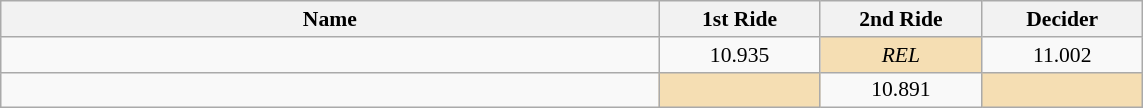<table class="wikitable" style="text-align:center; font-size:90%;">
<tr>
<th style="width:30em">Name</th>
<th style="width:7em">1st Ride</th>
<th style="width:7em">2nd Ride</th>
<th style="width:7em">Decider</th>
</tr>
<tr>
<td align=left> </td>
<td>10.935</td>
<td bgcolor=wheat><em>REL</em></td>
<td>11.002</td>
</tr>
<tr>
<td align=left> </td>
<td bgcolor=wheat></td>
<td>10.891</td>
<td bgcolor=wheat></td>
</tr>
</table>
